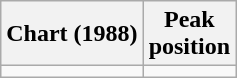<table class="wikitable">
<tr>
<th>Chart (1988)</th>
<th>Peak<br>position</th>
</tr>
<tr>
<td></td>
</tr>
</table>
